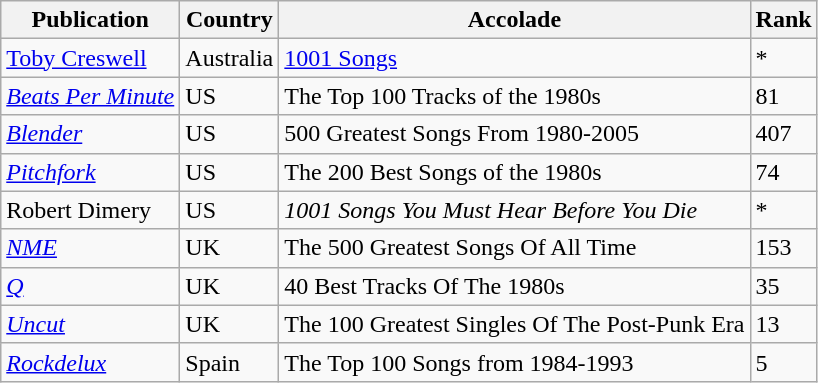<table class="wikitable">
<tr>
<th>Publication</th>
<th>Country</th>
<th>Accolade</th>
<th>Rank</th>
</tr>
<tr>
<td><a href='#'>Toby Creswell</a></td>
<td>Australia</td>
<td><a href='#'>1001 Songs</a></td>
<td>*</td>
</tr>
<tr>
<td><a href='#'><em>Beats Per Minute</em></a></td>
<td>US</td>
<td>The Top 100 Tracks of the 1980s</td>
<td>81</td>
</tr>
<tr>
<td><a href='#'><em>Blender</em></a></td>
<td>US</td>
<td>500 Greatest Songs From 1980-2005</td>
<td>407</td>
</tr>
<tr>
<td><a href='#'><em>Pitchfork</em></a></td>
<td>US</td>
<td>The 200 Best Songs of the 1980s</td>
<td>74</td>
</tr>
<tr>
<td>Robert Dimery</td>
<td>US</td>
<td><em>1001 Songs You Must Hear Before You Die</em></td>
<td>*</td>
</tr>
<tr>
<td><em><a href='#'>NME</a></em></td>
<td>UK</td>
<td>The 500 Greatest Songs Of All Time</td>
<td>153</td>
</tr>
<tr>
<td><a href='#'><em>Q</em></a></td>
<td>UK</td>
<td>40 Best Tracks Of The 1980s</td>
<td>35</td>
</tr>
<tr>
<td><a href='#'><em>Uncut</em></a></td>
<td>UK</td>
<td>The 100 Greatest Singles Of The Post-Punk Era</td>
<td>13</td>
</tr>
<tr>
<td><em><a href='#'>Rockdelux</a></em></td>
<td>Spain</td>
<td>The Top 100 Songs from 1984-1993</td>
<td>5</td>
</tr>
</table>
